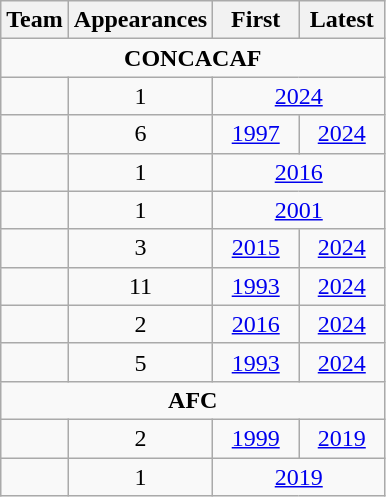<table class="wikitable sortable" style="text-align:center">
<tr>
<th>Team</th>
<th>Appearances</th>
<th width=50>First</th>
<th width=50>Latest</th>
</tr>
<tr>
<td colspan="4"><strong>CONCACAF</strong></td>
</tr>
<tr>
<td align=left></td>
<td>1</td>
<td colspan=2><a href='#'>2024</a></td>
</tr>
<tr>
<td align=left></td>
<td>6</td>
<td><a href='#'>1997</a></td>
<td><a href='#'>2024</a></td>
</tr>
<tr>
<td align=left></td>
<td>1</td>
<td colspan=2><a href='#'>2016</a></td>
</tr>
<tr>
<td align=left></td>
<td>1</td>
<td colspan=2><a href='#'>2001</a></td>
</tr>
<tr>
<td align=left></td>
<td>3</td>
<td><a href='#'>2015</a></td>
<td><a href='#'>2024</a></td>
</tr>
<tr>
<td align=left></td>
<td>11</td>
<td><a href='#'>1993</a></td>
<td><a href='#'>2024</a></td>
</tr>
<tr>
<td align=left></td>
<td>2</td>
<td><a href='#'>2016</a></td>
<td><a href='#'>2024</a></td>
</tr>
<tr>
<td align=left></td>
<td>5</td>
<td><a href='#'>1993</a></td>
<td><a href='#'>2024</a></td>
</tr>
<tr>
<td colspan="4"><strong>AFC</strong></td>
</tr>
<tr>
<td align=left></td>
<td>2</td>
<td><a href='#'>1999</a></td>
<td><a href='#'>2019</a></td>
</tr>
<tr>
<td align=left></td>
<td>1</td>
<td colspan=2><a href='#'>2019</a></td>
</tr>
</table>
